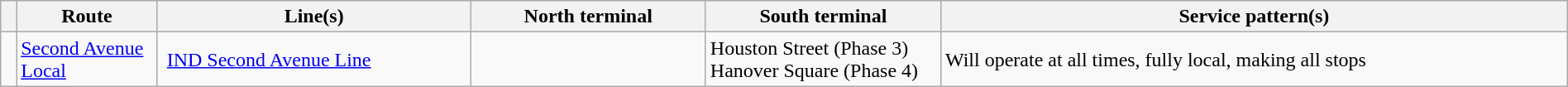<table class="wikitable" style="width:100%">
<tr>
<th width=1%></th>
<th width=9%>Route</th>
<th with=20%>Line(s)</th>
<th width=15%>North terminal</th>
<th width=15%>South terminal</th>
<th width=40%>Service pattern(s)</th>
</tr>
<tr>
<td></td>
<td><a href='#'>Second Avenue Local</a></td>
<td> <a href='#'>IND Second Avenue Line</a></td>
<td></td>
<td>Houston Street (Phase 3)<br>Hanover Square (Phase 4)</td>
<td>Will operate at all times, fully local, making all stops</td>
</tr>
</table>
